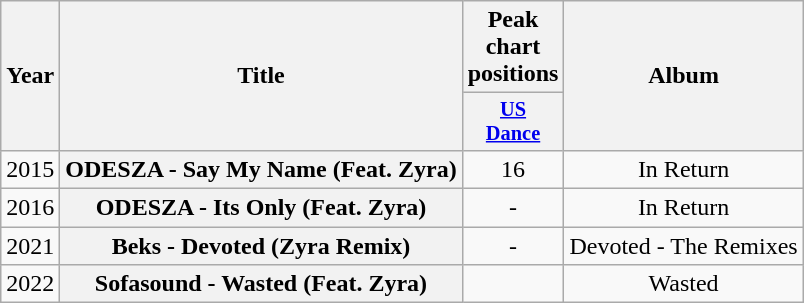<table class="wikitable plainrowheaders" style="text-align:center;">
<tr>
<th scope="col" rowspan="2">Year</th>
<th scope="col" rowspan="2">Title</th>
<th scope="col" colspan="1">Peak chart positions</th>
<th scope="col" rowspan="2">Album</th>
</tr>
<tr>
<th scope="col" style="width:3em;font-size:85%;"><a href='#'>US<br>Dance</a><br></th>
</tr>
<tr>
<td>2015</td>
<th>ODESZA - Say My Name (Feat. Zyra)</th>
<td>16</td>
<td>In Return</td>
</tr>
<tr>
<td>2016</td>
<th>ODESZA - Its Only (Feat. Zyra)</th>
<td>-</td>
<td>In Return</td>
</tr>
<tr>
<td>2021</td>
<th>Beks - Devoted (Zyra Remix)</th>
<td>-</td>
<td>Devoted - The Remixes</td>
</tr>
<tr>
<td>2022</td>
<th>Sofasound - Wasted (Feat. Zyra)</th>
<td></td>
<td>Wasted</td>
</tr>
</table>
